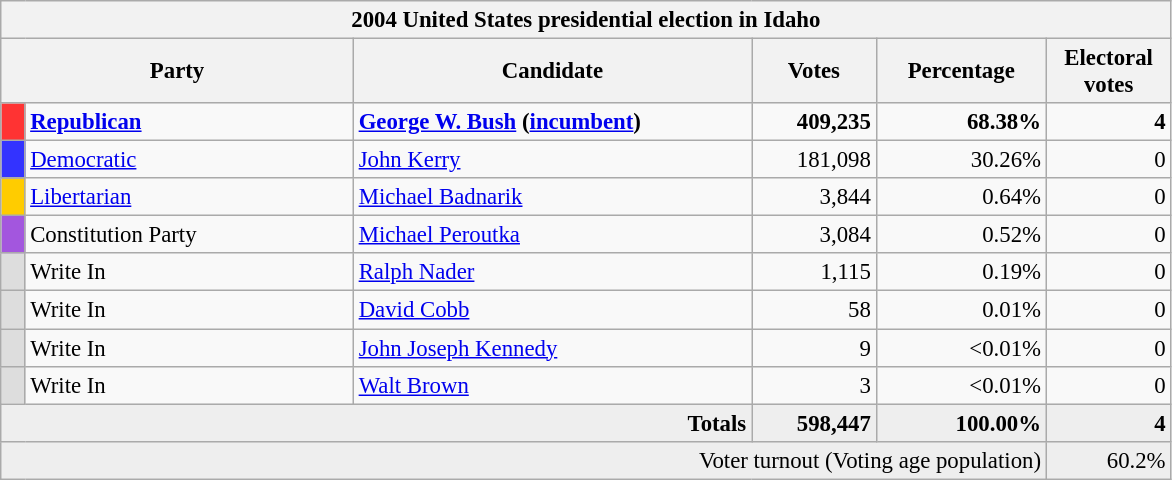<table class="wikitable" style="font-size: 95%;">
<tr>
<th colspan="6">2004 United States presidential election in Idaho</th>
</tr>
<tr>
<th colspan="2" style="width: 15em">Party</th>
<th style="width: 17em">Candidate</th>
<th style="width: 5em">Votes</th>
<th style="width: 7em">Percentage</th>
<th style="width: 5em">Electoral votes</th>
</tr>
<tr>
<th style="background:#f33; width:3px;"></th>
<td style="width: 130px"><strong><a href='#'>Republican</a></strong></td>
<td><strong><a href='#'>George W. Bush</a> (<a href='#'>incumbent</a>)</strong></td>
<td style="text-align:right;"><strong>409,235</strong></td>
<td style="text-align:right;"><strong>68.38%</strong></td>
<td style="text-align:right;"><strong>4</strong></td>
</tr>
<tr>
<th style="background:#33f; width:3px;"></th>
<td style="width: 130px"><a href='#'>Democratic</a></td>
<td><a href='#'>John Kerry</a></td>
<td style="text-align:right;">181,098</td>
<td style="text-align:right;">30.26%</td>
<td style="text-align:right;">0</td>
</tr>
<tr>
<th style="background:#fc0; width:3px;"></th>
<td style="width: 130px"><a href='#'>Libertarian</a></td>
<td><a href='#'>Michael Badnarik</a></td>
<td style="text-align:right;">3,844</td>
<td style="text-align:right;">0.64%</td>
<td style="text-align:right;">0</td>
</tr>
<tr>
<th style="background:#A356DE; width:3px;"></th>
<td style="width: 130px">Constitution Party</td>
<td><a href='#'>Michael Peroutka</a></td>
<td style="text-align:right;">3,084</td>
<td style="text-align:right;">0.52%</td>
<td style="text-align:right;">0</td>
</tr>
<tr>
<th style="background:#ddd; width:3px;"></th>
<td style="width: 130px">Write In</td>
<td><a href='#'>Ralph Nader</a></td>
<td style="text-align:right;">1,115</td>
<td style="text-align:right;">0.19%</td>
<td style="text-align:right;">0</td>
</tr>
<tr>
<th style="background:#ddd; width:3px;"></th>
<td style="width: 130px">Write In</td>
<td><a href='#'>David Cobb</a></td>
<td style="text-align:right;">58</td>
<td style="text-align:right;">0.01%</td>
<td style="text-align:right;">0</td>
</tr>
<tr>
<th style="background:#ddd; width:3px;"></th>
<td style="width: 130px">Write In</td>
<td><a href='#'>John Joseph Kennedy</a></td>
<td style="text-align:right;">9</td>
<td style="text-align:right;"><0.01%</td>
<td style="text-align:right;">0</td>
</tr>
<tr>
<th style="background:#ddd; width:3px;"></th>
<td style="width: 130px">Write In</td>
<td><a href='#'>Walt Brown</a></td>
<td style="text-align:right;">3</td>
<td style="text-align:right;"><0.01%</td>
<td style="text-align:right;">0</td>
</tr>
<tr style="background:#eee; text-align:right;">
<td colspan="3"><strong>Totals</strong></td>
<td><strong>598,447</strong></td>
<td><strong>100.00%</strong></td>
<td><strong>4</strong></td>
</tr>
<tr style="background:#eee; text-align:right;">
<td colspan="5">Voter turnout (Voting age population)</td>
<td>60.2%</td>
</tr>
</table>
